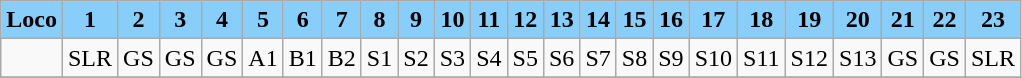<table class="wikitable plainrowheaders unsortable" style="text-align:center">
<tr>
<th scope="col" rowspan="1" style="background:lightskyblue;">Loco</th>
<th scope="col" rowspan="1" style="background:lightskyblue;">1</th>
<th scope="col" rowspan="1" style="background:lightskyblue;">2</th>
<th scope="col" rowspan="1" style="background:lightskyblue;">3</th>
<th scope="col" rowspan="1" style="background:lightskyblue;">4</th>
<th scope="col" rowspan="1" style="background:lightskyblue;">5</th>
<th scope="col" rowspan="1" style="background:lightskyblue;">6</th>
<th scope="col" rowspan="1" style="background:lightskyblue;">7</th>
<th scope="col" rowspan="1" style="background:lightskyblue;">8</th>
<th scope="col" rowspan="1" style="background:lightskyblue;">9</th>
<th scope="col" rowspan="1" style="background:lightskyblue;">10</th>
<th scope="col" rowspan="1" style="background:lightskyblue;">11</th>
<th scope="col" rowspan="1" style="background:lightskyblue;">12</th>
<th scope="col" rowspan="1" style="background:lightskyblue;">13</th>
<th scope="col" rowspan="1" style="background:lightskyblue;">14</th>
<th scope="col" rowspan="1" style="background:lightskyblue;">15</th>
<th scope="col" rowspan="1" style="background:lightskyblue;">16</th>
<th scope="col" rowspan="1" style="background:lightskyblue;">17</th>
<th scope="col" rowspan="1" style="background:lightskyblue;">18</th>
<th scope="col" rowspan="1" style="background:lightskyblue;">19</th>
<th scope="col" rowspan="1" style="background:lightskyblue;">20</th>
<th scope="col" rowspan="1" style="background:lightskyblue;">21</th>
<th scope="col" rowspan="1" style="background:lightskyblue;">22</th>
<th scope="col" rowspan="1" style="background:lightskyblue;">23</th>
</tr>
<tr>
<td></td>
<td>SLR</td>
<td>GS</td>
<td>GS</td>
<td>GS</td>
<td>A1</td>
<td>B1</td>
<td>B2</td>
<td>S1</td>
<td>S2</td>
<td>S3</td>
<td>S4</td>
<td>S5</td>
<td>S6</td>
<td>S7</td>
<td>S8</td>
<td>S9</td>
<td>S10</td>
<td>S11</td>
<td>S12</td>
<td>S13</td>
<td>GS</td>
<td>GS</td>
<td>SLR</td>
</tr>
<tr>
</tr>
</table>
